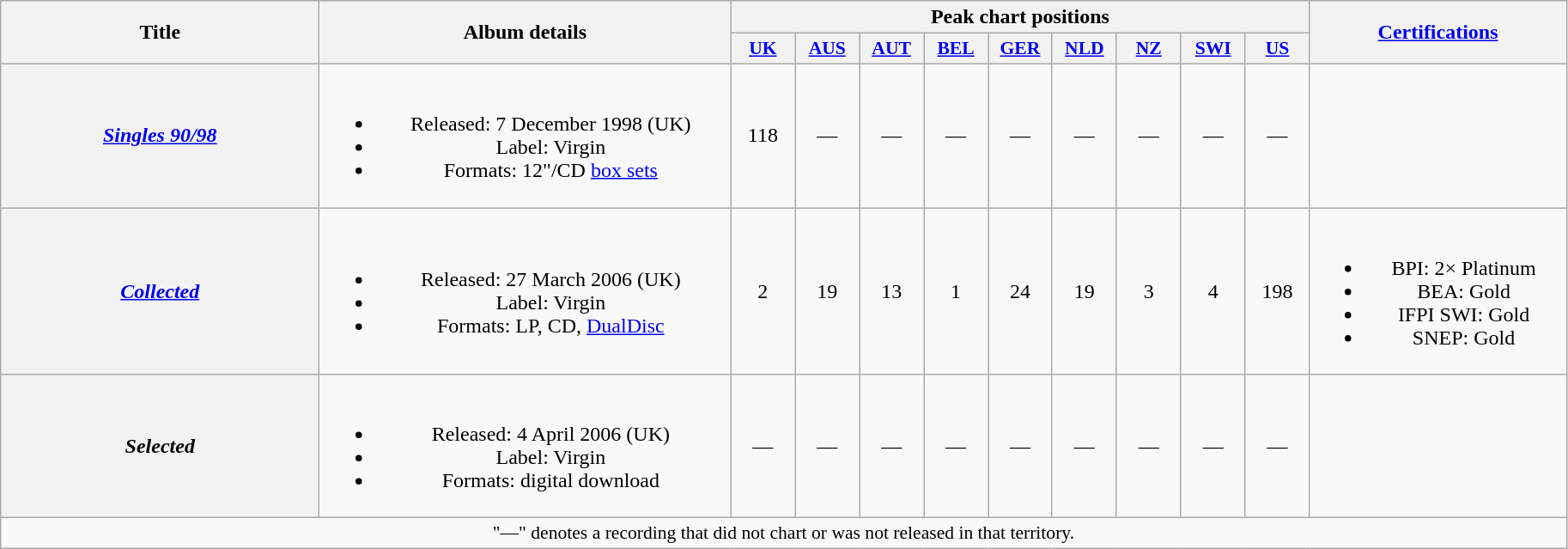<table class="wikitable plainrowheaders" style="text-align:center;">
<tr>
<th scope="col" rowspan="2" style="width:15em;">Title</th>
<th scope="col" rowspan="2" style="width:19.5em;">Album details</th>
<th scope="col" colspan="9">Peak chart positions</th>
<th scope="col" rowspan="2" style="width:12em;"><a href='#'>Certifications</a></th>
</tr>
<tr>
<th scope="col" style="width:3em;font-size:90%;"><a href='#'>UK</a><br></th>
<th scope="col" style="width:3em;font-size:90%;"><a href='#'>AUS</a><br></th>
<th scope="col" style="width:3em;font-size:90%;"><a href='#'>AUT</a><br></th>
<th scope="col" style="width:3em;font-size:90%;"><a href='#'>BEL</a><br></th>
<th scope="col" style="width:3em;font-size:90%;"><a href='#'>GER</a><br></th>
<th scope="col" style="width:3em;font-size:90%;"><a href='#'>NLD</a><br></th>
<th scope="col" style="width:3em;font-size:90%;"><a href='#'>NZ</a><br></th>
<th scope="col" style="width:3em;font-size:90%;"><a href='#'>SWI</a><br></th>
<th scope="col" style="width:3em;font-size:90%;"><a href='#'>US</a><br></th>
</tr>
<tr>
<th scope="row"><em><a href='#'>Singles 90/98</a></em></th>
<td><br><ul><li>Released: 7 December 1998 <span>(UK)</span></li><li>Label: Virgin</li><li>Formats: 12"/CD <a href='#'>box sets</a></li></ul></td>
<td>118</td>
<td>—</td>
<td>—</td>
<td>—</td>
<td>—</td>
<td>—</td>
<td>—</td>
<td>—</td>
<td>—</td>
<td></td>
</tr>
<tr>
<th scope="row"><em><a href='#'>Collected</a></em></th>
<td><br><ul><li>Released: 27 March 2006 <span>(UK)</span></li><li>Label: Virgin</li><li>Formats: LP, CD, <a href='#'>DualDisc</a></li></ul></td>
<td>2</td>
<td>19</td>
<td>13</td>
<td>1</td>
<td>24</td>
<td>19</td>
<td>3</td>
<td>4</td>
<td>198</td>
<td><br><ul><li>BPI: 2× Platinum</li><li>BEA: Gold</li><li>IFPI SWI: Gold</li><li>SNEP: Gold</li></ul></td>
</tr>
<tr>
<th scope="row"><em>Selected</em></th>
<td><br><ul><li>Released: 4 April 2006 <span>(UK)</span></li><li>Label: Virgin</li><li>Formats: digital download</li></ul></td>
<td>—</td>
<td>—</td>
<td>—</td>
<td>—</td>
<td>—</td>
<td>—</td>
<td>—</td>
<td>—</td>
<td>—</td>
<td></td>
</tr>
<tr>
<td colspan="14" style="font-size:90%">"—" denotes a recording that did not chart or was not released in that territory.</td>
</tr>
</table>
